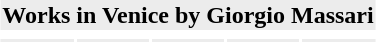<table align=center>
<tr>
<th colspan="5" style="background:#ECECEC; "><strong>Works in Venice by Giorgio Massari</strong></th>
</tr>
<tr>
<td></td>
<td></td>
<td></td>
<td></td>
<td></td>
</tr>
<tr>
<td style="background:#ECECEC; "></td>
<td style="background:#ECECEC;"></td>
<td style="background:#ECECEC;"></td>
<td style="background:#ECECEC;"></td>
<td style="background:#ECECEC;"></td>
</tr>
</table>
